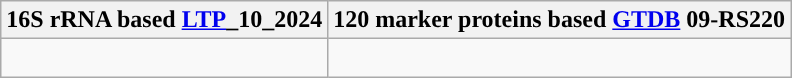<table class="wikitable">
<tr>
<th colspan=1>16S rRNA based <a href='#'>LTP</a>_10_2024</th>
<th colspan=1>120 marker proteins based <a href='#'>GTDB</a> 09-RS220</th>
</tr>
<tr>
<td style="vertical-align:top"><br></td>
<td><br></td>
</tr>
</table>
